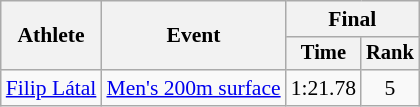<table class="wikitable" style="font-size:90%">
<tr>
<th rowspan="2">Athlete</th>
<th rowspan="2">Event</th>
<th colspan="2">Final</th>
</tr>
<tr style="font-size:95%">
<th>Time</th>
<th>Rank</th>
</tr>
<tr align="center">
<td align="left"><a href='#'>Filip Látal</a></td>
<td align="left"><a href='#'>Men's 200m surface</a></td>
<td>1:21.78</td>
<td>5</td>
</tr>
</table>
